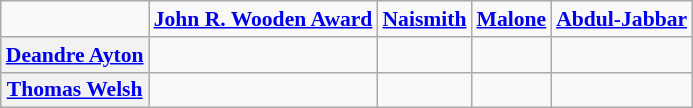<table class="wikitable" style="white-space:nowrap; font-size:90%;">
<tr>
<td></td>
<td><strong><a href='#'>John R. Wooden Award</a></strong></td>
<td><strong><a href='#'>Naismith</a></strong></td>
<td><strong><a href='#'>Malone</a></strong></td>
<td><strong><a href='#'>Abdul-Jabbar</a></strong></td>
</tr>
<tr>
<th><a href='#'>Deandre Ayton</a></th>
<td></td>
<td></td>
<td></td>
<td></td>
</tr>
<tr>
<th><a href='#'>Thomas Welsh</a></th>
<td></td>
<td></td>
<td></td>
<td></td>
</tr>
</table>
